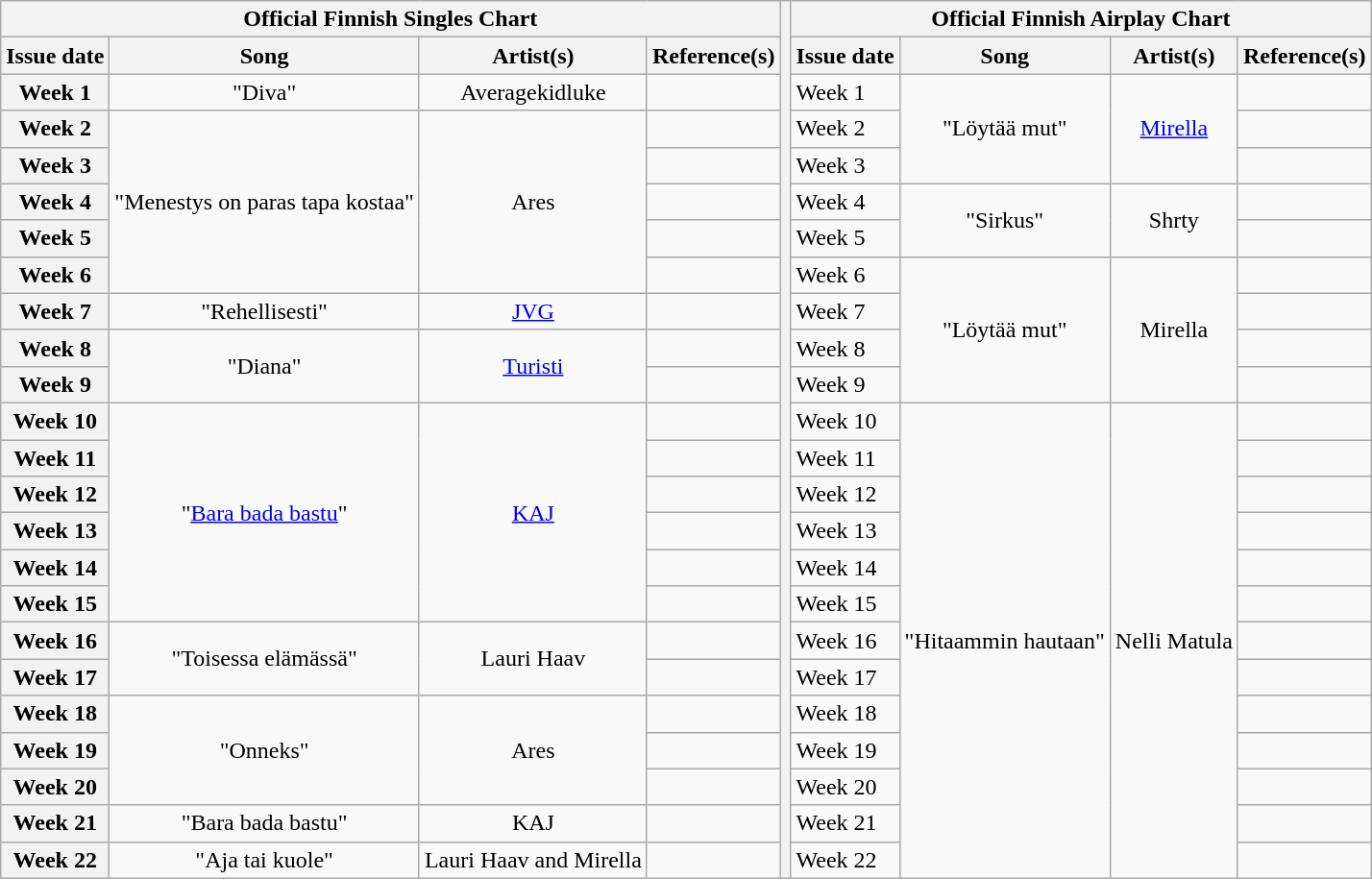<table class="wikitable plainrowheaders" style="text-align:center">
<tr>
<th scope="col" colspan="4">Official Finnish Singles Chart</th>
<th scope="col" colspan="1" rowspan="55"></th>
<th scope="col" colspan="4">Official Finnish Airplay Chart</th>
</tr>
<tr>
<th scope="col">Issue date</th>
<th scope="col">Song</th>
<th scope="col">Artist(s)</th>
<th scope="col">Reference(s)</th>
<th scope="col">Issue date</th>
<th scope="col">Song</th>
<th scope="col">Artist(s)</th>
<th scope="col">Reference(s)</th>
</tr>
<tr>
<th scope="row">Week 1</th>
<td>"Diva"</td>
<td>Averagekidluke</td>
<td></td>
<td style="text-align: left;">Week 1</td>
<td rowspan="3">"Löytää mut"</td>
<td rowspan="3"><a href='#'>Mirella</a></td>
<td></td>
</tr>
<tr>
<th scope="row">Week 2</th>
<td rowspan="5">"Menestys on paras tapa kostaa"</td>
<td rowspan="5">Ares</td>
<td></td>
<td style="text-align: left;">Week 2</td>
<td></td>
</tr>
<tr>
<th scope="row">Week 3</th>
<td></td>
<td style="text-align: left;">Week 3</td>
<td></td>
</tr>
<tr>
<th scope="row">Week 4</th>
<td></td>
<td style="text-align: left;">Week 4</td>
<td rowspan="2">"Sirkus"</td>
<td rowspan="2">Shrty</td>
<td></td>
</tr>
<tr>
<th scope="row">Week 5</th>
<td></td>
<td style="text-align: left;">Week 5</td>
<td></td>
</tr>
<tr>
<th scope="row">Week 6</th>
<td></td>
<td style="text-align: left;">Week 6</td>
<td rowspan="4">"Löytää mut"</td>
<td rowspan="4">Mirella</td>
<td></td>
</tr>
<tr>
<th scope="row">Week 7</th>
<td>"Rehellisesti"</td>
<td><a href='#'>JVG</a></td>
<td></td>
<td style="text-align: left;">Week 7</td>
<td></td>
</tr>
<tr>
<th scope="row">Week 8</th>
<td rowspan="2">"Diana"</td>
<td rowspan="2"><a href='#'>Turisti</a></td>
<td></td>
<td style="text-align: left;">Week 8</td>
<td></td>
</tr>
<tr>
<th scope="row">Week 9</th>
<td></td>
<td style="text-align: left;">Week 9</td>
<td></td>
</tr>
<tr>
<th scope="row">Week 10</th>
<td rowspan="6">"<a href='#'>Bara bada bastu</a>"</td>
<td rowspan="6"><a href='#'>KAJ</a></td>
<td></td>
<td style="text-align: left;">Week 10</td>
<td rowspan="13">"Hitaammin hautaan"</td>
<td rowspan="13">Nelli Matula</td>
<td></td>
</tr>
<tr>
<th scope="row">Week 11</th>
<td></td>
<td style="text-align: left;">Week 11</td>
<td></td>
</tr>
<tr>
<th scope="row">Week 12</th>
<td></td>
<td style="text-align: left;">Week 12</td>
<td></td>
</tr>
<tr>
<th scope="row">Week 13</th>
<td></td>
<td style="text-align: left;">Week 13</td>
<td></td>
</tr>
<tr>
<th scope="row">Week 14</th>
<td></td>
<td style="text-align: left;">Week 14</td>
<td></td>
</tr>
<tr>
<th scope="row">Week 15</th>
<td></td>
<td style="text-align: left;">Week 15</td>
<td></td>
</tr>
<tr>
<th scope="row">Week 16</th>
<td rowspan="2">"Toisessa elämässä"</td>
<td rowspan="2">Lauri Haav</td>
<td></td>
<td style="text-align: left;">Week 16</td>
<td></td>
</tr>
<tr>
<th scope="row">Week 17</th>
<td></td>
<td style="text-align: left;">Week 17</td>
<td></td>
</tr>
<tr>
<th scope="row">Week 18</th>
<td rowspan="3">"Onneks"</td>
<td rowspan="3">Ares</td>
<td></td>
<td style="text-align: left;">Week 18</td>
<td></td>
</tr>
<tr>
<th scope="row">Week 19</th>
<td></td>
<td style="text-align: left;">Week 19</td>
<td></td>
</tr>
<tr>
<th scope="row">Week 20</th>
<td></td>
<td style="text-align: left;">Week 20</td>
<td></td>
</tr>
<tr>
<th scope="row">Week 21</th>
<td>"Bara bada bastu"</td>
<td>KAJ</td>
<td></td>
<td style="text-align: left;">Week 21</td>
<td></td>
</tr>
<tr>
<th scope="row">Week 22</th>
<td>"Aja tai kuole"</td>
<td>Lauri Haav and Mirella</td>
<td></td>
<td style="text-align: left;">Week 22</td>
<td></td>
</tr>
</table>
